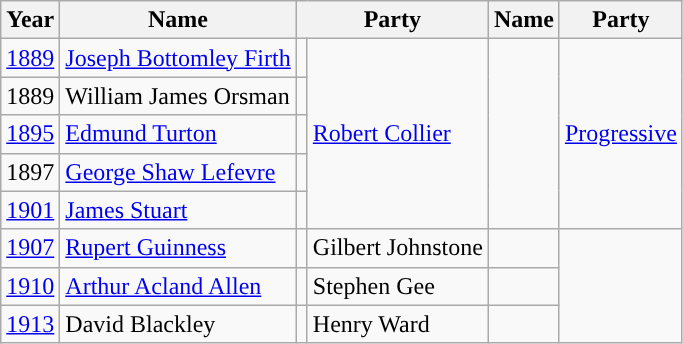<table class="wikitable">
<tr>
<th>Year</th>
<th>Name</th>
<th colspan=2>Party</th>
<th>Name</th>
<th colspan=2>Party</th>
</tr>
<tr>
<td><a href='#'>1889</a></td>
<td><a href='#'>Joseph Bottomley Firth</a></td>
<td></td>
<td rowspan=5><a href='#'>Robert Collier</a></td>
<td rowspan=5 style="background-color: "></td>
<td rowspan=5><a href='#'>Progressive</a></td>
</tr>
<tr>
<td>1889</td>
<td>William James Orsman</td>
<td></td>
</tr>
<tr>
<td><a href='#'>1895</a></td>
<td><a href='#'>Edmund Turton</a></td>
<td></td>
</tr>
<tr>
<td>1897</td>
<td><a href='#'>George Shaw Lefevre</a></td>
<td></td>
</tr>
<tr>
<td><a href='#'>1901</a></td>
<td><a href='#'>James Stuart</a></td>
<td></td>
</tr>
<tr>
<td><a href='#'>1907</a></td>
<td><a href='#'>Rupert Guinness</a></td>
<td></td>
<td>Gilbert Johnstone</td>
<td></td>
</tr>
<tr>
<td><a href='#'>1910</a></td>
<td><a href='#'>Arthur Acland Allen</a></td>
<td></td>
<td>Stephen Gee</td>
<td></td>
</tr>
<tr>
<td><a href='#'>1913</a></td>
<td>David Blackley</td>
<td></td>
<td>Henry Ward</td>
<td></td>
</tr>
</table>
